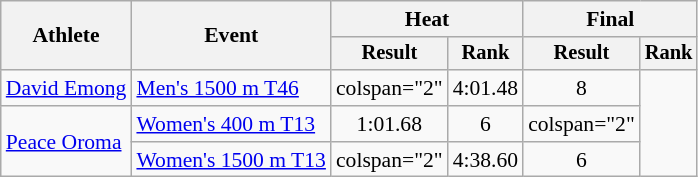<table class="wikitable" style="font-size:90%">
<tr>
<th rowspan="2">Athlete</th>
<th rowspan="2">Event</th>
<th colspan="2">Heat</th>
<th colspan="2">Final</th>
</tr>
<tr style="font-size:95%">
<th>Result</th>
<th>Rank</th>
<th>Result</th>
<th>Rank</th>
</tr>
<tr align=center>
<td align=left><a href='#'>David Emong</a></td>
<td align=left><a href='#'>Men's 1500 m T46</a></td>
<td>colspan="2" </td>
<td>4:01.48</td>
<td>8</td>
</tr>
<tr align=center>
<td align=left rowspan=2><a href='#'>Peace Oroma</a></td>
<td align=left><a href='#'>Women's 400 m T13</a></td>
<td>1:01.68</td>
<td>6</td>
<td>colspan="2" </td>
</tr>
<tr align=center>
<td align=left><a href='#'>Women's 1500 m T13</a></td>
<td>colspan="2" </td>
<td>4:38.60</td>
<td>6</td>
</tr>
</table>
